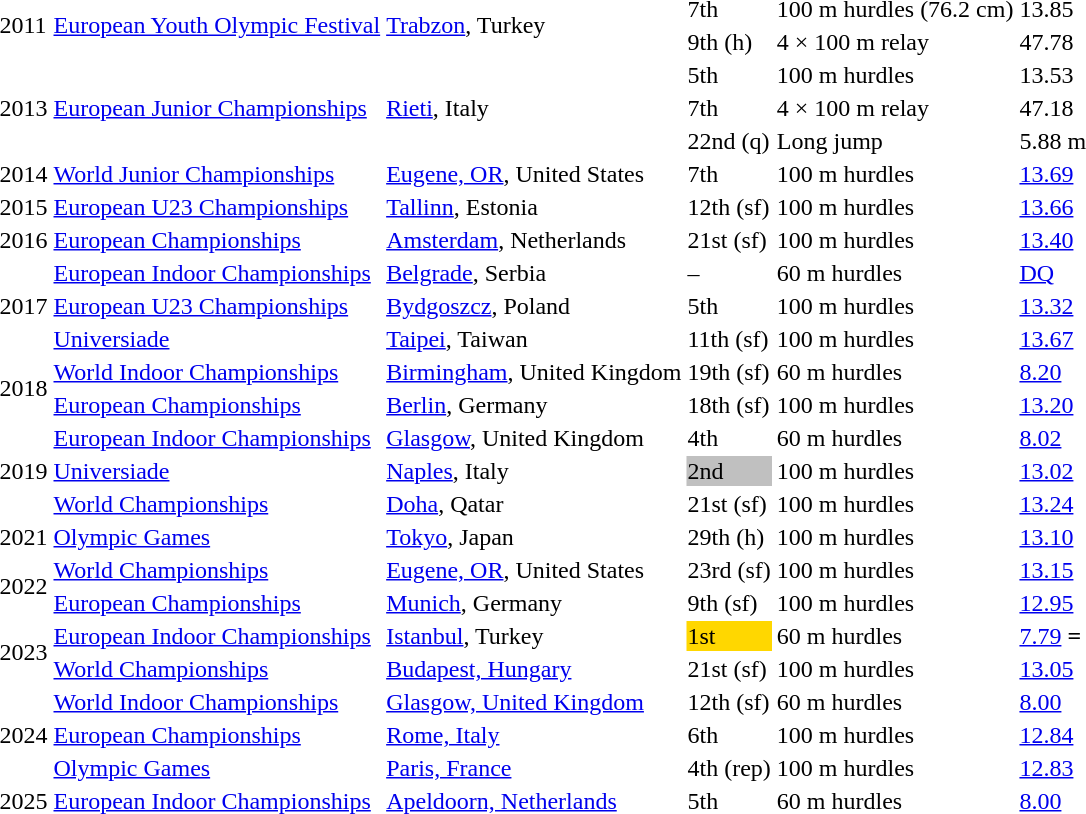<table>
<tr>
<td rowspan=2>2011</td>
<td rowspan=2><a href='#'>European Youth Olympic Festival</a></td>
<td rowspan=2><a href='#'>Trabzon</a>, Turkey</td>
<td>7th</td>
<td>100 m hurdles (76.2 cm)</td>
<td>13.85</td>
</tr>
<tr>
<td>9th (h)</td>
<td>4 × 100 m relay</td>
<td>47.78</td>
</tr>
<tr>
<td rowspan=3>2013</td>
<td rowspan=3><a href='#'>European Junior Championships</a></td>
<td rowspan=3><a href='#'>Rieti</a>, Italy</td>
<td>5th</td>
<td>100 m hurdles</td>
<td>13.53</td>
</tr>
<tr>
<td>7th</td>
<td>4 × 100 m relay</td>
<td>47.18</td>
</tr>
<tr>
<td>22nd (q)</td>
<td>Long jump</td>
<td>5.88 m</td>
</tr>
<tr>
<td>2014</td>
<td><a href='#'>World Junior Championships</a></td>
<td><a href='#'>Eugene, OR</a>, United States</td>
<td>7th</td>
<td>100 m hurdles</td>
<td><a href='#'>13.69</a></td>
</tr>
<tr>
<td>2015</td>
<td><a href='#'>European U23 Championships</a></td>
<td><a href='#'>Tallinn</a>, Estonia</td>
<td>12th (sf)</td>
<td>100 m hurdles</td>
<td><a href='#'>13.66</a></td>
</tr>
<tr>
<td>2016</td>
<td><a href='#'>European Championships</a></td>
<td><a href='#'>Amsterdam</a>, Netherlands</td>
<td>21st (sf)</td>
<td>100 m hurdles</td>
<td><a href='#'>13.40</a></td>
</tr>
<tr>
<td rowspan=3>2017</td>
<td><a href='#'>European Indoor Championships</a></td>
<td><a href='#'>Belgrade</a>, Serbia</td>
<td>–</td>
<td>60  m hurdles</td>
<td><a href='#'>DQ</a></td>
</tr>
<tr>
<td><a href='#'>European U23 Championships</a></td>
<td><a href='#'>Bydgoszcz</a>, Poland</td>
<td>5th</td>
<td>100 m hurdles</td>
<td><a href='#'>13.32</a></td>
</tr>
<tr>
<td><a href='#'>Universiade</a></td>
<td><a href='#'>Taipei</a>, Taiwan</td>
<td>11th (sf)</td>
<td>100 m hurdles</td>
<td><a href='#'>13.67</a></td>
</tr>
<tr>
<td rowspan=2>2018</td>
<td><a href='#'>World Indoor Championships</a></td>
<td><a href='#'>Birmingham</a>, United Kingdom</td>
<td>19th (sf)</td>
<td>60 m hurdles</td>
<td><a href='#'>8.20</a></td>
</tr>
<tr>
<td><a href='#'>European Championships</a></td>
<td><a href='#'>Berlin</a>, Germany</td>
<td>18th (sf)</td>
<td>100 m hurdles</td>
<td><a href='#'>13.20</a></td>
</tr>
<tr>
<td rowspan=3>2019</td>
<td><a href='#'>European Indoor Championships</a></td>
<td><a href='#'>Glasgow</a>, United Kingdom</td>
<td>4th</td>
<td>60 m hurdles</td>
<td><a href='#'>8.02</a></td>
</tr>
<tr>
<td><a href='#'>Universiade</a></td>
<td><a href='#'>Naples</a>, Italy</td>
<td bgcolor=silver>2nd</td>
<td>100 m hurdles</td>
<td><a href='#'>13.02</a></td>
</tr>
<tr>
<td><a href='#'>World Championships</a></td>
<td><a href='#'>Doha</a>, Qatar</td>
<td>21st (sf)</td>
<td>100 m hurdles</td>
<td><a href='#'>13.24</a></td>
</tr>
<tr>
<td>2021</td>
<td><a href='#'>Olympic Games</a></td>
<td><a href='#'>Tokyo</a>, Japan</td>
<td>29th (h)</td>
<td>100 m hurdles</td>
<td><a href='#'>13.10</a></td>
</tr>
<tr>
<td rowspan=2>2022</td>
<td><a href='#'>World Championships</a></td>
<td><a href='#'>Eugene, OR</a>, United States</td>
<td>23rd (sf)</td>
<td>100 m hurdles</td>
<td><a href='#'>13.15</a></td>
</tr>
<tr>
<td><a href='#'>European Championships</a></td>
<td><a href='#'>Munich</a>, Germany</td>
<td>9th (sf)</td>
<td>100 m hurdles</td>
<td><a href='#'>12.95</a></td>
</tr>
<tr>
<td rowspan=2>2023</td>
<td><a href='#'>European Indoor Championships</a></td>
<td><a href='#'>Istanbul</a>, Turkey</td>
<td bgcolor=gold>1st</td>
<td>60 m hurdles</td>
<td><a href='#'>7.79</a> <strong>=</strong></td>
</tr>
<tr>
<td><a href='#'>World Championships</a></td>
<td><a href='#'>Budapest, Hungary</a></td>
<td>21st (sf)</td>
<td>100 m hurdles</td>
<td><a href='#'>13.05</a></td>
</tr>
<tr>
<td rowspan=3>2024</td>
<td><a href='#'>World Indoor Championships</a></td>
<td><a href='#'>Glasgow, United Kingdom</a></td>
<td>12th (sf)</td>
<td>60 m hurdles</td>
<td><a href='#'>8.00</a></td>
</tr>
<tr>
<td><a href='#'>European Championships</a></td>
<td><a href='#'>Rome, Italy</a></td>
<td>6th</td>
<td>100 m hurdles</td>
<td><a href='#'>12.84</a></td>
</tr>
<tr>
<td><a href='#'>Olympic Games</a></td>
<td><a href='#'>Paris, France</a></td>
<td>4th (rep)</td>
<td>100 m hurdles</td>
<td><a href='#'>12.83</a></td>
</tr>
<tr>
<td>2025</td>
<td><a href='#'>European  Indoor Championships</a></td>
<td><a href='#'>Apeldoorn, Netherlands</a></td>
<td>5th</td>
<td>60 m hurdles</td>
<td><a href='#'>8.00</a></td>
</tr>
</table>
